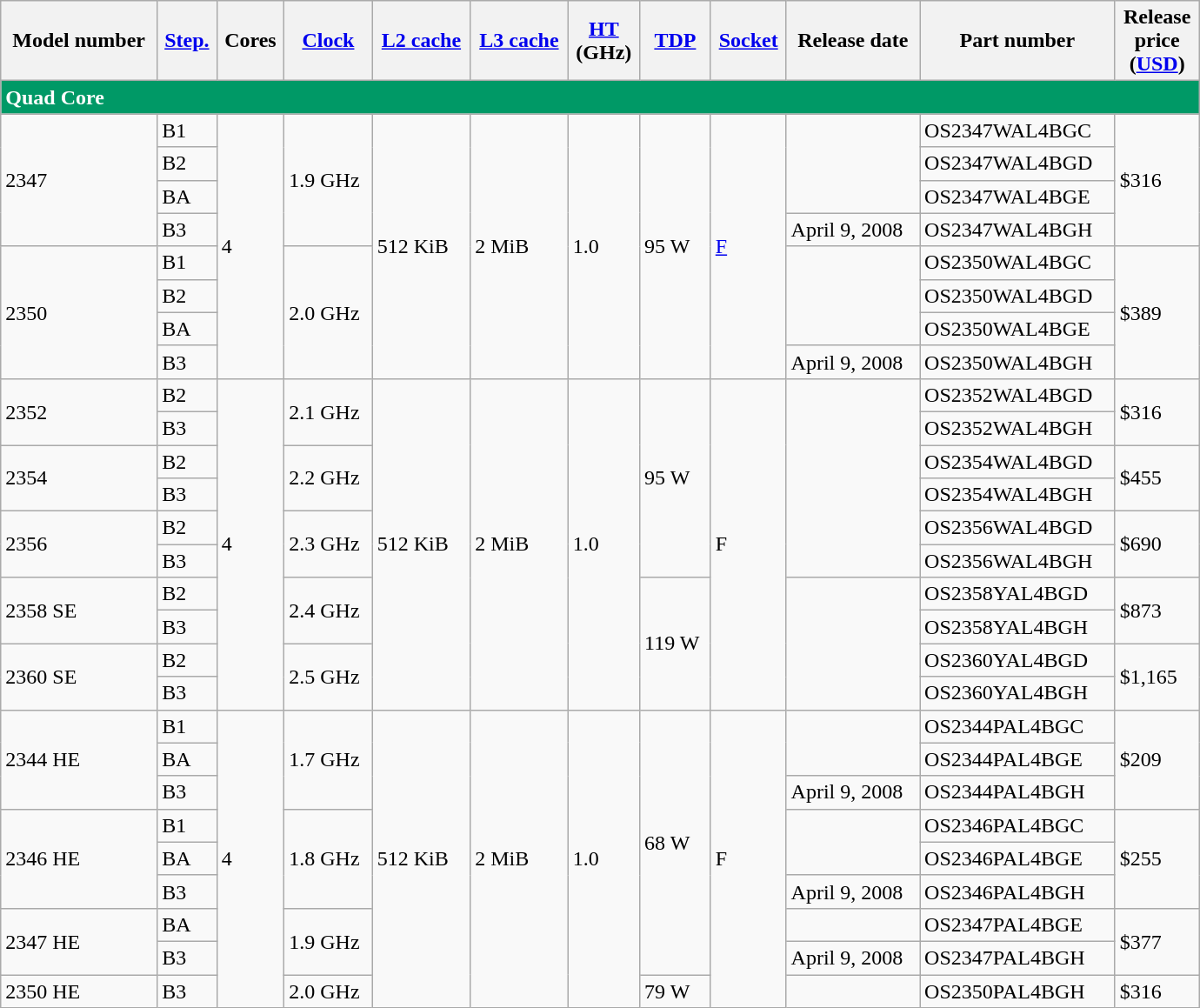<table style="width:920px; px;" class="wikitable">
<tr>
<th>Model number</th>
<th><a href='#'>Step.</a></th>
<th>Cores</th>
<th><a href='#'>Clock</a></th>
<th><a href='#'>L2 cache</a></th>
<th><a href='#'>L3 cache</a></th>
<th><a href='#'>HT</a><br>(GHz)</th>
<th><a href='#'>TDP</a></th>
<th><a href='#'>Socket</a></th>
<th>Release date</th>
<th>Part number</th>
<th>Release<br>price<br>(<a href='#'>USD</a>)</th>
</tr>
<tr>
<td colspan="12" style="text-align:left; background:#096; color:white;"><strong>Quad Core</strong></td>
</tr>
<tr>
<td rowspan="4">2347</td>
<td>B1</td>
<td rowspan="8">4</td>
<td rowspan="4">1.9 GHz</td>
<td rowspan="8">512 KiB<br></td>
<td rowspan="8">2 MiB</td>
<td rowspan="8">1.0</td>
<td rowspan="8">95 W</td>
<td rowspan="8"><a href='#'>F</a><br></td>
<td rowspan="3"></td>
<td>OS2347WAL4BGC</td>
<td rowspan="4">$316</td>
</tr>
<tr>
<td>B2</td>
<td>OS2347WAL4BGD</td>
</tr>
<tr>
<td>BA</td>
<td>OS2347WAL4BGE</td>
</tr>
<tr>
<td>B3</td>
<td>April 9, 2008</td>
<td>OS2347WAL4BGH</td>
</tr>
<tr>
<td rowspan="4">2350</td>
<td>B1</td>
<td rowspan="4">2.0 GHz</td>
<td rowspan="3"></td>
<td>OS2350WAL4BGC</td>
<td rowspan="4">$389</td>
</tr>
<tr>
<td>B2</td>
<td>OS2350WAL4BGD</td>
</tr>
<tr>
<td>BA</td>
<td>OS2350WAL4BGE</td>
</tr>
<tr>
<td>B3</td>
<td>April 9, 2008</td>
<td>OS2350WAL4BGH</td>
</tr>
<tr>
<td rowspan="2">2352</td>
<td>B2</td>
<td rowspan="10">4</td>
<td rowspan="2">2.1 GHz</td>
<td rowspan="10">512 KiB<br></td>
<td rowspan="10">2 MiB</td>
<td rowspan="10">1.0</td>
<td rowspan="6">95 W</td>
<td rowspan="10">F<br></td>
<td rowspan="6"></td>
<td>OS2352WAL4BGD</td>
<td rowspan="2">$316</td>
</tr>
<tr>
<td>B3</td>
<td>OS2352WAL4BGH</td>
</tr>
<tr>
<td rowspan="2">2354</td>
<td>B2</td>
<td rowspan="2">2.2 GHz</td>
<td>OS2354WAL4BGD</td>
<td rowspan="2">$455</td>
</tr>
<tr>
<td>B3</td>
<td>OS2354WAL4BGH</td>
</tr>
<tr>
<td rowspan="2">2356</td>
<td>B2</td>
<td rowspan="2">2.3 GHz</td>
<td>OS2356WAL4BGD</td>
<td rowspan="2">$690</td>
</tr>
<tr>
<td>B3</td>
<td>OS2356WAL4BGH</td>
</tr>
<tr>
<td rowspan="2">2358 SE</td>
<td>B2</td>
<td rowspan="2">2.4 GHz</td>
<td rowspan="4">119 W</td>
<td rowspan="4"></td>
<td>OS2358YAL4BGD</td>
<td rowspan="2">$873</td>
</tr>
<tr>
<td>B3</td>
<td>OS2358YAL4BGH</td>
</tr>
<tr>
<td rowspan="2">2360 SE</td>
<td>B2</td>
<td rowspan="2">2.5 GHz</td>
<td>OS2360YAL4BGD</td>
<td rowspan="2">$1,165</td>
</tr>
<tr>
<td>B3</td>
<td>OS2360YAL4BGH</td>
</tr>
<tr>
<td rowspan="3">2344 HE</td>
<td>B1</td>
<td rowspan="9">4</td>
<td rowspan="3">1.7 GHz</td>
<td rowspan="9">512 KiB<br></td>
<td rowspan="9">2 MiB</td>
<td rowspan="9">1.0</td>
<td rowspan="8">68 W</td>
<td rowspan="9">F<br></td>
<td rowspan="2"></td>
<td>OS2344PAL4BGC</td>
<td rowspan="3">$209</td>
</tr>
<tr>
<td>BA</td>
<td>OS2344PAL4BGE</td>
</tr>
<tr>
<td>B3</td>
<td>April 9, 2008</td>
<td>OS2344PAL4BGH</td>
</tr>
<tr>
<td rowspan="3">2346 HE</td>
<td>B1</td>
<td rowspan="3">1.8 GHz</td>
<td rowspan="2"></td>
<td>OS2346PAL4BGC</td>
<td rowspan="3">$255</td>
</tr>
<tr>
<td>BA</td>
<td>OS2346PAL4BGE</td>
</tr>
<tr>
<td>B3</td>
<td>April 9, 2008</td>
<td>OS2346PAL4BGH</td>
</tr>
<tr>
<td rowspan="2">2347 HE</td>
<td>BA</td>
<td rowspan="2">1.9 GHz</td>
<td></td>
<td>OS2347PAL4BGE</td>
<td rowspan="2">$377</td>
</tr>
<tr>
<td>B3</td>
<td>April 9, 2008</td>
<td>OS2347PAL4BGH</td>
</tr>
<tr>
<td>2350 HE</td>
<td>B3</td>
<td>2.0 GHz</td>
<td>79 W</td>
<td></td>
<td>OS2350PAL4BGH</td>
<td>$316</td>
</tr>
</table>
